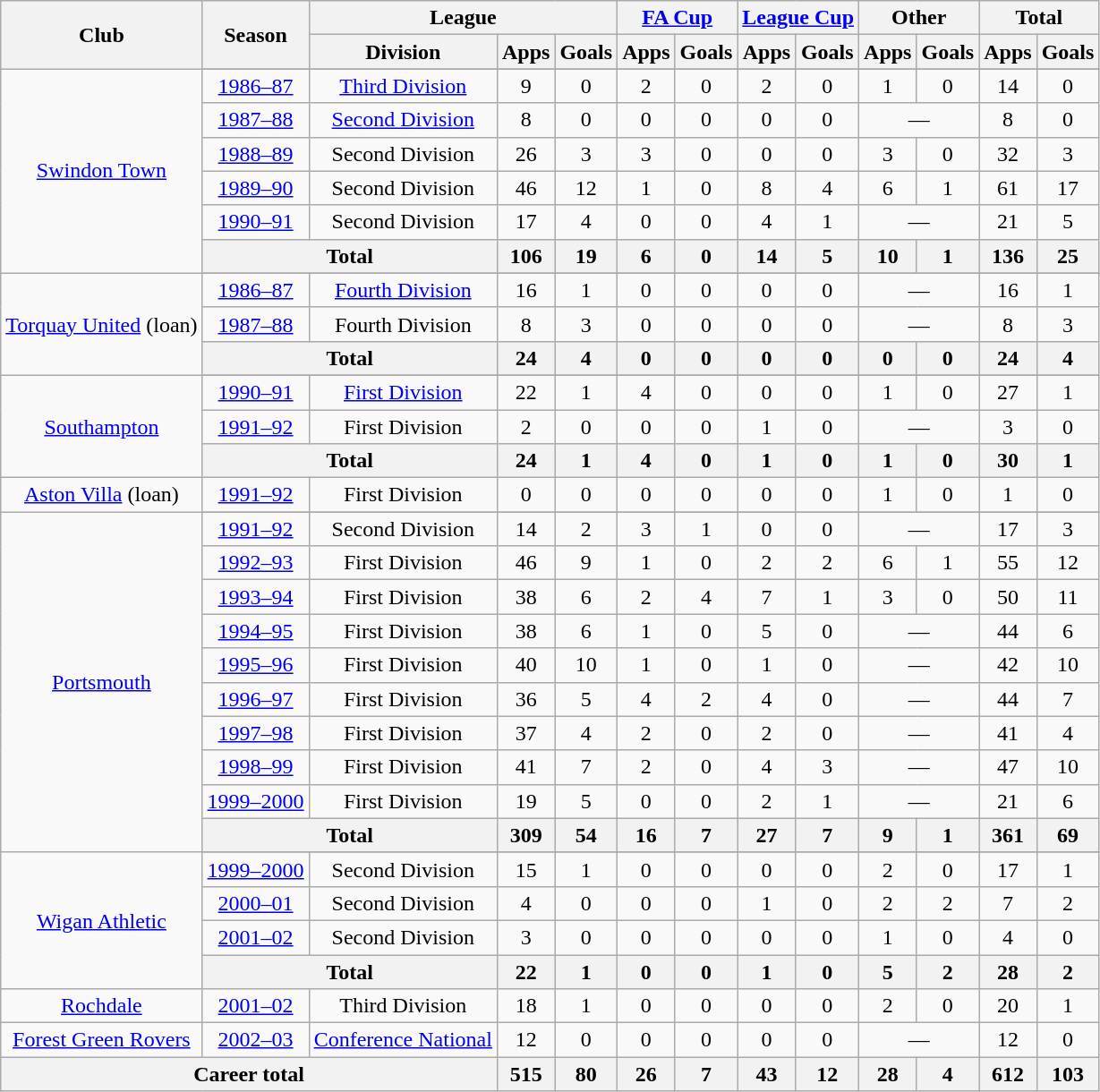<table class=wikitable style=text-align:center>
<tr>
<th rowspan=2>Club</th>
<th rowspan=2>Season</th>
<th colspan=3>League</th>
<th colspan=2><a href='#'>FA Cup</a></th>
<th colspan=2><a href='#'>League Cup</a></th>
<th colspan=2>Other</th>
<th colspan=2>Total</th>
</tr>
<tr>
<th>Division</th>
<th>Apps</th>
<th>Goals</th>
<th>Apps</th>
<th>Goals</th>
<th>Apps</th>
<th>Goals</th>
<th>Apps</th>
<th>Goals</th>
<th>Apps</th>
<th>Goals</th>
</tr>
<tr>
<td rowspan=7><a href='#'>Swindon Town</a></td>
</tr>
<tr>
<td><a href='#'>1986–87</a></td>
<td><a href='#'>Third Division</a></td>
<td>9</td>
<td>0</td>
<td>2</td>
<td>0</td>
<td>2</td>
<td>0</td>
<td>1</td>
<td>0</td>
<td>14</td>
<td>0</td>
</tr>
<tr>
<td><a href='#'>1987–88</a></td>
<td><a href='#'>Second Division</a></td>
<td>8</td>
<td>0</td>
<td>0</td>
<td>0</td>
<td>0</td>
<td>0</td>
<td colspan=2>—</td>
<td>8</td>
<td>0</td>
</tr>
<tr>
<td><a href='#'>1988–89</a></td>
<td>Second Division</td>
<td>26</td>
<td>3</td>
<td>3</td>
<td>0</td>
<td>0</td>
<td>0</td>
<td>3</td>
<td>0</td>
<td>32</td>
<td>3</td>
</tr>
<tr>
<td><a href='#'>1989–90</a></td>
<td>Second Division</td>
<td>46</td>
<td>12</td>
<td>1</td>
<td>0</td>
<td>8</td>
<td>4</td>
<td>6</td>
<td>1</td>
<td>61</td>
<td>17</td>
</tr>
<tr>
<td><a href='#'>1990–91</a></td>
<td>Second Division</td>
<td>17</td>
<td>4</td>
<td>0</td>
<td>0</td>
<td>4</td>
<td>1</td>
<td colspan=2>—</td>
<td>21</td>
<td>5</td>
</tr>
<tr>
<th colspan=2>Total</th>
<th>106</th>
<th>19</th>
<th>6</th>
<th>0</th>
<th>14</th>
<th>5</th>
<th>10</th>
<th>1</th>
<th>136</th>
<th>25</th>
</tr>
<tr>
<td rowspan=4><a href='#'>Torquay United</a> (loan)</td>
</tr>
<tr>
<td><a href='#'>1986–87</a></td>
<td><a href='#'>Fourth Division</a></td>
<td>16</td>
<td>1</td>
<td>0</td>
<td>0</td>
<td>0</td>
<td>0</td>
<td colspan=2>—</td>
<td>16</td>
<td>1</td>
</tr>
<tr>
<td><a href='#'>1987–88</a></td>
<td>Fourth Division</td>
<td>8</td>
<td>3</td>
<td>0</td>
<td>0</td>
<td>0</td>
<td>0</td>
<td colspan=2>—</td>
<td>8</td>
<td>3</td>
</tr>
<tr>
<th colspan=2>Total</th>
<th>24</th>
<th>4</th>
<th>0</th>
<th>0</th>
<th>0</th>
<th>0</th>
<th>0</th>
<th>0</th>
<th>24</th>
<th>4</th>
</tr>
<tr>
<td rowspan=4><a href='#'>Southampton</a></td>
</tr>
<tr>
<td><a href='#'>1990–91</a></td>
<td><a href='#'>First Division</a></td>
<td>22</td>
<td>1</td>
<td>4</td>
<td>0</td>
<td>0</td>
<td>0</td>
<td>1</td>
<td>0</td>
<td>27</td>
<td>1</td>
</tr>
<tr>
<td><a href='#'>1991–92</a></td>
<td>First Division</td>
<td>2</td>
<td>0</td>
<td>0</td>
<td>0</td>
<td>1</td>
<td>0</td>
<td colspan=2>—</td>
<td>3</td>
<td>0</td>
</tr>
<tr>
<th colspan=2>Total</th>
<th>24</th>
<th>1</th>
<th>4</th>
<th>0</th>
<th>1</th>
<th>0</th>
<th>1</th>
<th>0</th>
<th>30</th>
<th>1</th>
</tr>
<tr>
<td><a href='#'>Aston Villa</a> (loan)</td>
<td><a href='#'>1991–92</a></td>
<td>First Division</td>
<td>0</td>
<td>0</td>
<td>0</td>
<td>0</td>
<td>0</td>
<td>0</td>
<td>1</td>
<td>0</td>
<td>1</td>
<td>0</td>
</tr>
<tr>
<td rowspan=11><a href='#'>Portsmouth</a></td>
</tr>
<tr>
<td><a href='#'>1991–92</a></td>
<td>Second Division</td>
<td>14</td>
<td>2</td>
<td>3</td>
<td>1</td>
<td>0</td>
<td>0</td>
<td colspan=2>—</td>
<td>17</td>
<td>3</td>
</tr>
<tr>
<td><a href='#'>1992–93</a></td>
<td>First Division</td>
<td>46</td>
<td>9</td>
<td>1</td>
<td>0</td>
<td>2</td>
<td>2</td>
<td>6</td>
<td>1</td>
<td>55</td>
<td>12</td>
</tr>
<tr>
<td><a href='#'>1993–94</a></td>
<td>First Division</td>
<td>38</td>
<td>6</td>
<td>2</td>
<td>4</td>
<td>7</td>
<td>1</td>
<td>3</td>
<td>0</td>
<td>50</td>
<td>11</td>
</tr>
<tr>
<td><a href='#'>1994–95</a></td>
<td>First Division</td>
<td>38</td>
<td>6</td>
<td>1</td>
<td>0</td>
<td>5</td>
<td>0</td>
<td colspan=2>—</td>
<td>44</td>
<td>6</td>
</tr>
<tr>
<td><a href='#'>1995–96</a></td>
<td>First Division</td>
<td>40</td>
<td>10</td>
<td>1</td>
<td>0</td>
<td>1</td>
<td>0</td>
<td colspan=2>—</td>
<td>42</td>
<td>10</td>
</tr>
<tr>
<td><a href='#'>1996–97</a></td>
<td>First Division</td>
<td>36</td>
<td>5</td>
<td>4</td>
<td>2</td>
<td>4</td>
<td>0</td>
<td colspan=2>—</td>
<td>44</td>
<td>7</td>
</tr>
<tr>
<td><a href='#'>1997–98</a></td>
<td>First Division</td>
<td>37</td>
<td>4</td>
<td>2</td>
<td>0</td>
<td>2</td>
<td>0</td>
<td colspan=2>—</td>
<td>41</td>
<td>4</td>
</tr>
<tr>
<td><a href='#'>1998–99</a></td>
<td>First Division</td>
<td>41</td>
<td>7</td>
<td>2</td>
<td>0</td>
<td>4</td>
<td>3</td>
<td colspan=2>—</td>
<td>47</td>
<td>10</td>
</tr>
<tr>
<td><a href='#'>1999–2000</a></td>
<td>First Division</td>
<td>19</td>
<td>5</td>
<td>0</td>
<td>0</td>
<td>2</td>
<td>1</td>
<td colspan=2>—</td>
<td>21</td>
<td>6</td>
</tr>
<tr>
<th colspan=2>Total</th>
<th>309</th>
<th>54</th>
<th>16</th>
<th>7</th>
<th>27</th>
<th>7</th>
<th>9</th>
<th>1</th>
<th>361</th>
<th>69</th>
</tr>
<tr>
<td rowspan=5><a href='#'>Wigan Athletic</a></td>
</tr>
<tr>
<td><a href='#'>1999–2000</a></td>
<td>Second Division</td>
<td>15</td>
<td>1</td>
<td>0</td>
<td>0</td>
<td>0</td>
<td>0</td>
<td>2</td>
<td>0</td>
<td>17</td>
<td>1</td>
</tr>
<tr>
<td><a href='#'>2000–01</a></td>
<td>Second Division</td>
<td>4</td>
<td>0</td>
<td>0</td>
<td>0</td>
<td>1</td>
<td>0</td>
<td>2</td>
<td>2</td>
<td>7</td>
<td>2</td>
</tr>
<tr>
<td><a href='#'>2001–02</a></td>
<td>Second Division</td>
<td>3</td>
<td>0</td>
<td>0</td>
<td>0</td>
<td>0</td>
<td>0</td>
<td>1</td>
<td>0</td>
<td>4</td>
<td>0</td>
</tr>
<tr>
<th colspan=2>Total</th>
<th>22</th>
<th>1</th>
<th>0</th>
<th>0</th>
<th>1</th>
<th>0</th>
<th>5</th>
<th>2</th>
<th>28</th>
<th>2</th>
</tr>
<tr>
<td><a href='#'>Rochdale</a></td>
<td><a href='#'>2001–02</a></td>
<td>Third Division</td>
<td>18</td>
<td>1</td>
<td>0</td>
<td>0</td>
<td>0</td>
<td>0</td>
<td>2</td>
<td>0</td>
<td>20</td>
<td>1</td>
</tr>
<tr>
<td><a href='#'>Forest Green Rovers</a></td>
<td><a href='#'>2002–03</a></td>
<td><a href='#'>Conference National</a></td>
<td>12</td>
<td>0</td>
<td>0</td>
<td>0</td>
<td>0</td>
<td>0</td>
<td colspan=2>—</td>
<td>12</td>
<td>0</td>
</tr>
<tr>
<th colspan=3>Career total</th>
<th>515</th>
<th>80</th>
<th>26</th>
<th>7</th>
<th>43</th>
<th>12</th>
<th>28</th>
<th>4</th>
<th>612</th>
<th>103</th>
</tr>
</table>
